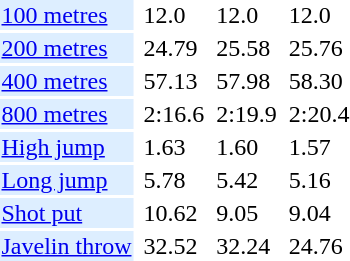<table>
<tr>
<td bgcolor = DDEEFF><a href='#'>100 metres</a></td>
<td></td>
<td>12.0</td>
<td></td>
<td>12.0</td>
<td></td>
<td>12.0</td>
</tr>
<tr>
<td bgcolor = DDEEFF><a href='#'>200 metres</a></td>
<td></td>
<td>24.79</td>
<td></td>
<td>25.58</td>
<td></td>
<td>25.76</td>
</tr>
<tr>
<td bgcolor = DDEEFF><a href='#'>400 metres</a></td>
<td></td>
<td>57.13</td>
<td></td>
<td>57.98</td>
<td></td>
<td>58.30</td>
</tr>
<tr>
<td bgcolor = DDEEFF><a href='#'>800 metres</a></td>
<td></td>
<td>2:16.6</td>
<td></td>
<td>2:19.9</td>
<td></td>
<td>2:20.4</td>
</tr>
<tr>
<td bgcolor = DDEEFF><a href='#'>High jump</a></td>
<td></td>
<td>1.63</td>
<td></td>
<td>1.60</td>
<td></td>
<td>1.57</td>
</tr>
<tr>
<td bgcolor = DDEEFF><a href='#'>Long jump</a></td>
<td></td>
<td>5.78</td>
<td></td>
<td>5.42</td>
<td></td>
<td>5.16</td>
</tr>
<tr>
<td bgcolor = DDEEFF><a href='#'>Shot put</a></td>
<td></td>
<td>10.62</td>
<td></td>
<td>9.05</td>
<td></td>
<td>9.04</td>
</tr>
<tr>
<td bgcolor = DDEEFF><a href='#'>Javelin throw</a></td>
<td></td>
<td>32.52</td>
<td></td>
<td>32.24</td>
<td></td>
<td>24.76</td>
</tr>
</table>
